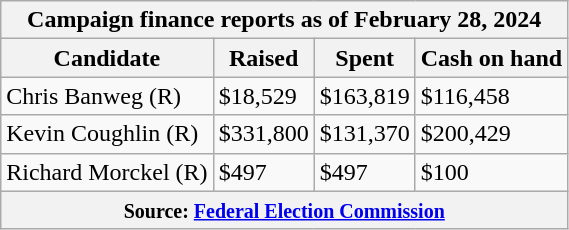<table class="wikitable sortable">
<tr>
<th colspan=4>Campaign finance reports as of February 28, 2024</th>
</tr>
<tr style="text-align:center;">
<th>Candidate</th>
<th>Raised</th>
<th>Spent</th>
<th>Cash on hand</th>
</tr>
<tr>
<td>Chris Banweg (R)</td>
<td>$18,529</td>
<td>$163,819</td>
<td>$116,458</td>
</tr>
<tr>
<td>Kevin Coughlin (R)</td>
<td>$331,800</td>
<td>$131,370</td>
<td>$200,429</td>
</tr>
<tr>
<td>Richard Morckel (R)</td>
<td>$497</td>
<td>$497</td>
<td>$100</td>
</tr>
<tr>
<th colspan="4"><small>Source: <a href='#'>Federal Election Commission</a></small></th>
</tr>
</table>
